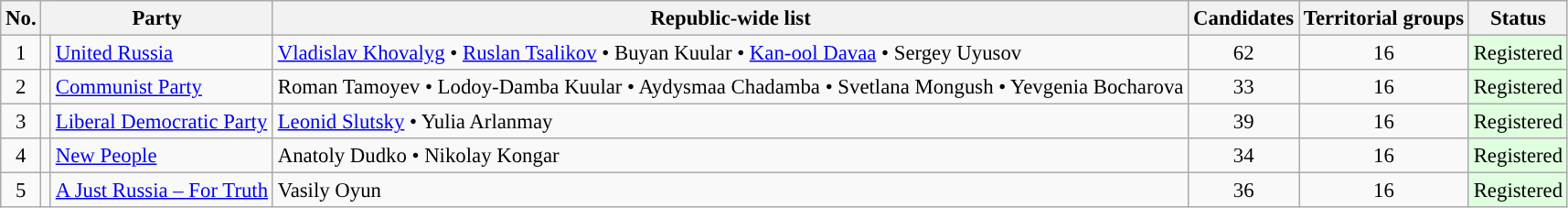<table class="wikitable sortable" style="background: #f9f9f9; text-align:right; font-size: 95%">
<tr>
<th align=center>No.</th>
<th colspan="2">Party</th>
<th align=center>Republic-wide list</th>
<th align=center>Candidates</th>
<th align=center>Territorial groups</th>
<th align=center>Status</th>
</tr>
<tr>
<td align=center>1</td>
<td style="background-color:"></td>
<td align=left><a href='#'>United Russia</a></td>
<td align=left><a href='#'>Vladislav Khovalyg</a> • <a href='#'>Ruslan Tsalikov</a> • Buyan Kuular • <a href='#'>Kan-ool Davaa</a> • Sergey Uyusov</td>
<td align=center>62</td>
<td align=center>16</td>
<td align=center bgcolor="#DFFFDF">Registered</td>
</tr>
<tr>
<td align=center>2</td>
<td style="background-color:"></td>
<td align=left><a href='#'>Communist Party</a></td>
<td align=left>Roman Tamoyev • Lodoy-Damba Kuular • Aydysmaa Chadamba • Svetlana Mongush • Yevgenia Bocharova</td>
<td align=center>33</td>
<td align=center>16</td>
<td align=center bgcolor="#DFFFDF">Registered</td>
</tr>
<tr>
<td align=center>3</td>
<td style="background-color:"></td>
<td align=left><a href='#'>Liberal Democratic Party</a></td>
<td align=left><a href='#'>Leonid Slutsky</a> • Yulia Arlanmay</td>
<td align=center>39</td>
<td align=center>16</td>
<td align=center bgcolor="#DFFFDF">Registered</td>
</tr>
<tr>
<td align=center>4</td>
<td style="background-color:"></td>
<td align=left><a href='#'>New People</a></td>
<td align=left>Anatoly Dudko • Nikolay Kongar</td>
<td align=center>34</td>
<td align=center>16</td>
<td align=center bgcolor="#DFFFDF">Registered</td>
</tr>
<tr>
<td align=center>5</td>
<td style="background-color:"></td>
<td align=left><a href='#'>A Just Russia – For Truth</a></td>
<td align=left>Vasily Oyun</td>
<td align=center>36</td>
<td align=center>16</td>
<td align=center bgcolor="#DFFFDF">Registered</td>
</tr>
</table>
